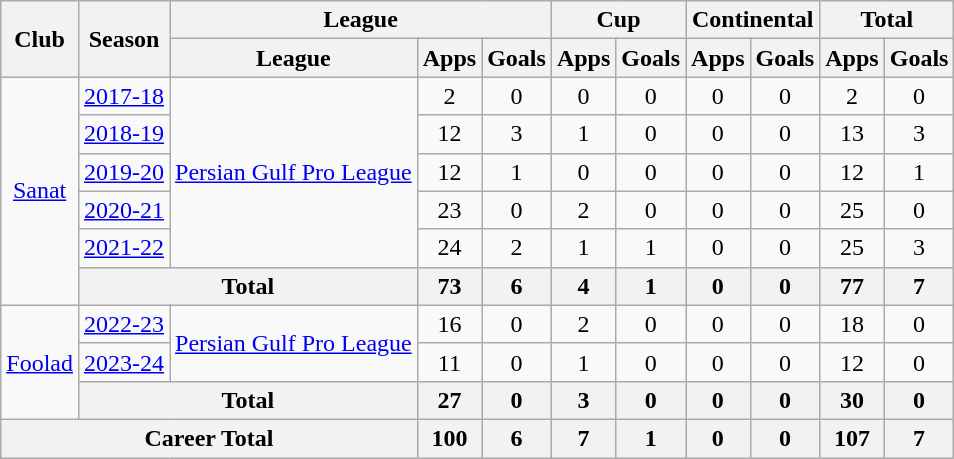<table class="wikitable"style="text-align:center;">
<tr>
<th rowspan=2>Club</th>
<th rowspan=2>Season</th>
<th colspan=3>League</th>
<th colspan=2>Cup</th>
<th colspan=2>Continental</th>
<th colspan=2>Total</th>
</tr>
<tr>
<th>League</th>
<th>Apps</th>
<th>Goals</th>
<th>Apps</th>
<th>Goals</th>
<th>Apps</th>
<th>Goals</th>
<th>Apps</th>
<th>Goals</th>
</tr>
<tr>
<td rowspan="6"><a href='#'>Sanat</a></td>
<td><a href='#'>2017-18</a></td>
<td rowspan="5"><a href='#'>Persian Gulf Pro League</a></td>
<td>2</td>
<td>0</td>
<td>0</td>
<td>0</td>
<td>0</td>
<td>0</td>
<td>2</td>
<td>0</td>
</tr>
<tr>
<td><a href='#'>2018-19</a></td>
<td>12</td>
<td>3</td>
<td>1</td>
<td>0</td>
<td>0</td>
<td>0</td>
<td>13</td>
<td>3</td>
</tr>
<tr>
<td><a href='#'>2019-20</a></td>
<td>12</td>
<td>1</td>
<td>0</td>
<td>0</td>
<td>0</td>
<td>0</td>
<td>12</td>
<td>1</td>
</tr>
<tr>
<td><a href='#'>2020-21</a></td>
<td>23</td>
<td>0</td>
<td>2</td>
<td>0</td>
<td>0</td>
<td>0</td>
<td>25</td>
<td>0</td>
</tr>
<tr>
<td><a href='#'>2021-22</a></td>
<td>24</td>
<td>2</td>
<td>1</td>
<td>1</td>
<td>0</td>
<td>0</td>
<td>25</td>
<td>3</td>
</tr>
<tr>
<th colspan=2>Total</th>
<th>73</th>
<th>6</th>
<th>4</th>
<th>1</th>
<th>0</th>
<th>0</th>
<th>77</th>
<th>7</th>
</tr>
<tr>
<td rowspan="3"><a href='#'>Foolad</a></td>
<td><a href='#'>2022-23</a></td>
<td rowspan="2"><a href='#'>Persian Gulf Pro League</a></td>
<td>16</td>
<td>0</td>
<td>2</td>
<td>0</td>
<td>0</td>
<td>0</td>
<td>18</td>
<td>0</td>
</tr>
<tr>
<td><a href='#'>2023-24</a></td>
<td>11</td>
<td>0</td>
<td>1</td>
<td>0</td>
<td>0</td>
<td>0</td>
<td>12</td>
<td>0</td>
</tr>
<tr>
<th colspan=2>Total</th>
<th>27</th>
<th>0</th>
<th>3</th>
<th>0</th>
<th>0</th>
<th>0</th>
<th>30</th>
<th>0</th>
</tr>
<tr>
<th colspan=3>Career Total</th>
<th>100</th>
<th>6</th>
<th>7</th>
<th>1</th>
<th>0</th>
<th>0</th>
<th>107</th>
<th>7</th>
</tr>
</table>
